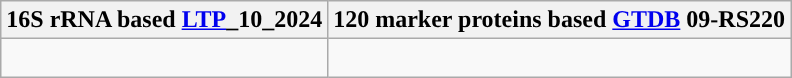<table class="wikitable">
<tr>
<th colspan=1>16S rRNA based <a href='#'>LTP</a>_10_2024</th>
<th colspan=1>120 marker proteins based <a href='#'>GTDB</a> 09-RS220</th>
</tr>
<tr>
<td style="vertical-align:top"><br>
</td>
<td><br></td>
</tr>
</table>
